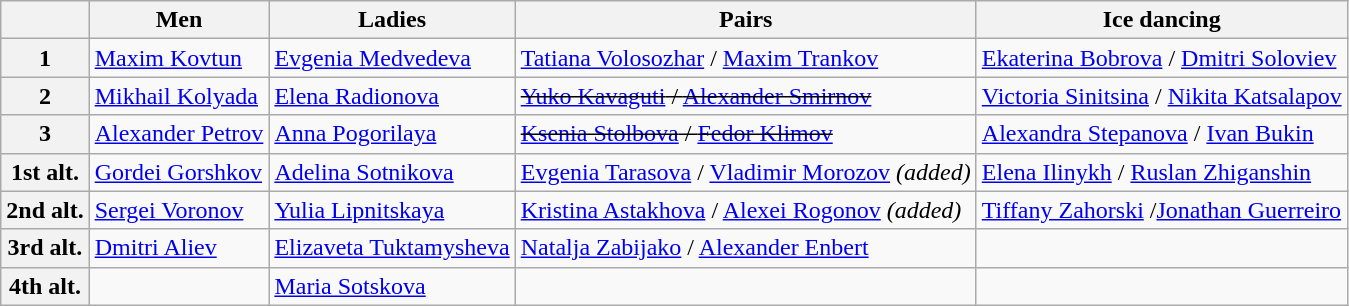<table class="wikitable">
<tr>
<th></th>
<th>Men</th>
<th>Ladies</th>
<th>Pairs</th>
<th>Ice dancing</th>
</tr>
<tr>
<th>1</th>
<td><a href='#'>Maxim Kovtun</a></td>
<td><a href='#'>Evgenia Medvedeva</a></td>
<td><a href='#'>Tatiana Volosozhar</a> / <a href='#'>Maxim Trankov</a></td>
<td><a href='#'>Ekaterina Bobrova</a> / <a href='#'>Dmitri Soloviev</a></td>
</tr>
<tr>
<th>2</th>
<td><a href='#'>Mikhail Kolyada</a></td>
<td><a href='#'>Elena Radionova</a></td>
<td><s><a href='#'>Yuko Kavaguti</a> / <a href='#'>Alexander Smirnov</a></s></td>
<td><a href='#'>Victoria Sinitsina</a> / <a href='#'>Nikita Katsalapov</a></td>
</tr>
<tr>
<th>3</th>
<td><a href='#'>Alexander Petrov</a></td>
<td><a href='#'>Anna Pogorilaya</a></td>
<td><s><a href='#'>Ksenia Stolbova</a> / <a href='#'>Fedor Klimov</a></s></td>
<td><a href='#'>Alexandra Stepanova</a> / <a href='#'>Ivan Bukin</a></td>
</tr>
<tr>
<th>1st alt.</th>
<td><a href='#'>Gordei Gorshkov</a></td>
<td><a href='#'>Adelina Sotnikova</a></td>
<td><a href='#'>Evgenia Tarasova</a> / <a href='#'>Vladimir Morozov</a> <em>(added)</em></td>
<td><a href='#'>Elena Ilinykh</a> / <a href='#'>Ruslan Zhiganshin</a></td>
</tr>
<tr>
<th>2nd alt.</th>
<td><a href='#'>Sergei Voronov</a></td>
<td><a href='#'>Yulia Lipnitskaya</a></td>
<td><a href='#'>Kristina Astakhova</a> / <a href='#'>Alexei Rogonov</a> <em>(added)</em></td>
<td><a href='#'>Tiffany Zahorski</a> /<a href='#'>Jonathan Guerreiro</a></td>
</tr>
<tr>
<th>3rd alt.</th>
<td><a href='#'>Dmitri Aliev</a></td>
<td><a href='#'>Elizaveta Tuktamysheva</a></td>
<td><a href='#'>Natalja Zabijako</a> / <a href='#'>Alexander Enbert</a></td>
<td></td>
</tr>
<tr>
<th>4th alt.</th>
<td></td>
<td><a href='#'>Maria Sotskova</a></td>
<td></td>
<td></td>
</tr>
</table>
